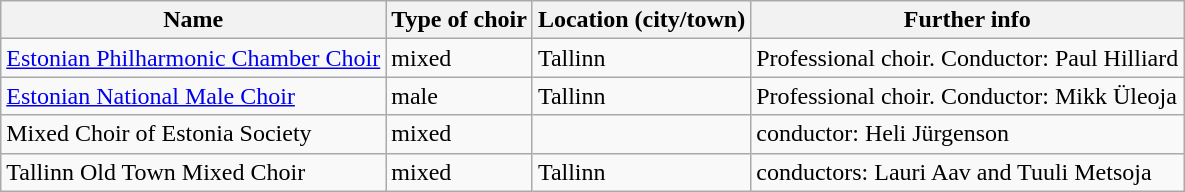<table class="wikitable sortable">
<tr>
<th>Name</th>
<th>Type of choir</th>
<th>Location (city/town)</th>
<th>Further info</th>
</tr>
<tr>
<td><a href='#'>Estonian Philharmonic Chamber Choir</a></td>
<td>mixed</td>
<td>Tallinn</td>
<td>Professional choir. Conductor: Paul Hilliard</td>
</tr>
<tr>
<td><a href='#'>Estonian National Male Choir</a></td>
<td>male</td>
<td>Tallinn</td>
<td>Professional choir. Conductor: Mikk Üleoja</td>
</tr>
<tr>
<td>Mixed Choir of Estonia Society</td>
<td>mixed</td>
<td></td>
<td>conductor: Heli Jürgenson</td>
</tr>
<tr>
<td>Tallinn Old Town Mixed Choir</td>
<td>mixed</td>
<td>Tallinn</td>
<td>conductors: Lauri Aav and Tuuli Metsoja</td>
</tr>
</table>
